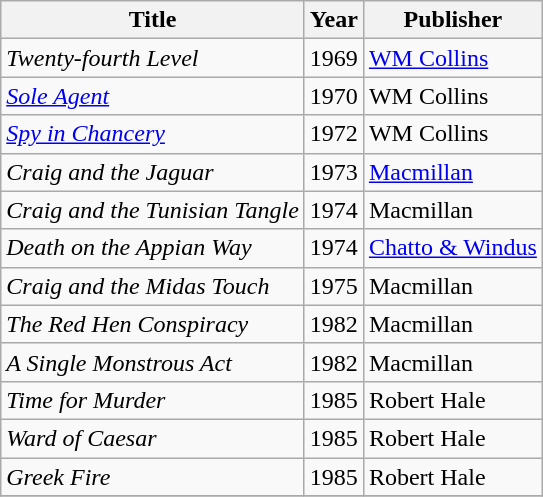<table class="wikitable">
<tr>
<th>Title</th>
<th>Year</th>
<th>Publisher</th>
</tr>
<tr>
<td><em>Twenty-fourth Level</em></td>
<td>1969</td>
<td><a href='#'>WM Collins</a></td>
</tr>
<tr>
<td><em><a href='#'>Sole Agent</a></em></td>
<td>1970</td>
<td>WM Collins</td>
</tr>
<tr>
<td><em><a href='#'>Spy in Chancery</a></em></td>
<td>1972</td>
<td>WM Collins</td>
</tr>
<tr>
<td><em>Craig and the Jaguar</em></td>
<td>1973</td>
<td><a href='#'>Macmillan</a></td>
</tr>
<tr>
<td><em>Craig and the Tunisian Tangle</em></td>
<td>1974</td>
<td>Macmillan</td>
</tr>
<tr>
<td><em>Death on the Appian Way</em></td>
<td>1974</td>
<td><a href='#'>Chatto & Windus</a></td>
</tr>
<tr>
<td><em>Craig and the Midas Touch</em></td>
<td>1975</td>
<td>Macmillan</td>
</tr>
<tr>
<td><em>The Red Hen Conspiracy</em></td>
<td>1982</td>
<td>Macmillan</td>
</tr>
<tr>
<td><em>A Single Monstrous Act</em></td>
<td>1982</td>
<td>Macmillan</td>
</tr>
<tr>
<td><em>Time for Murder</em></td>
<td>1985</td>
<td>Robert Hale</td>
</tr>
<tr>
<td><em>Ward of Caesar</em></td>
<td>1985</td>
<td>Robert Hale</td>
</tr>
<tr>
<td><em>Greek Fire</em></td>
<td>1985</td>
<td>Robert Hale</td>
</tr>
<tr>
</tr>
</table>
